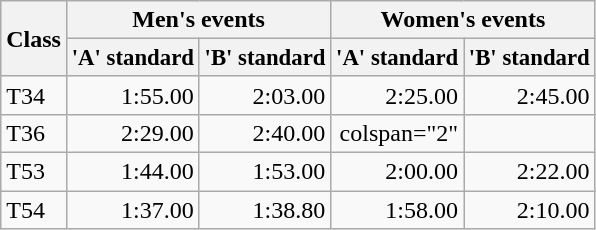<table class="wikitable" style="text-align:right">
<tr>
<th rowspan="2">Class</th>
<th colspan="2">Men's events</th>
<th colspan="2">Women's events</th>
</tr>
<tr style="font-size:95%">
<th>'A' standard</th>
<th>'B' standard</th>
<th>'A' standard</th>
<th>'B' standard</th>
</tr>
<tr>
<td style="text-align:left">T34</td>
<td>1:55.00</td>
<td>2:03.00</td>
<td>2:25.00</td>
<td>2:45.00</td>
</tr>
<tr>
<td style="text-align:left">T36</td>
<td>2:29.00</td>
<td>2:40.00</td>
<td>colspan="2" </td>
</tr>
<tr>
<td style="text-align:left">T53</td>
<td>1:44.00</td>
<td>1:53.00</td>
<td>2:00.00</td>
<td>2:22.00</td>
</tr>
<tr>
<td style="text-align:left">T54</td>
<td>1:37.00</td>
<td>1:38.80</td>
<td>1:58.00</td>
<td>2:10.00</td>
</tr>
</table>
